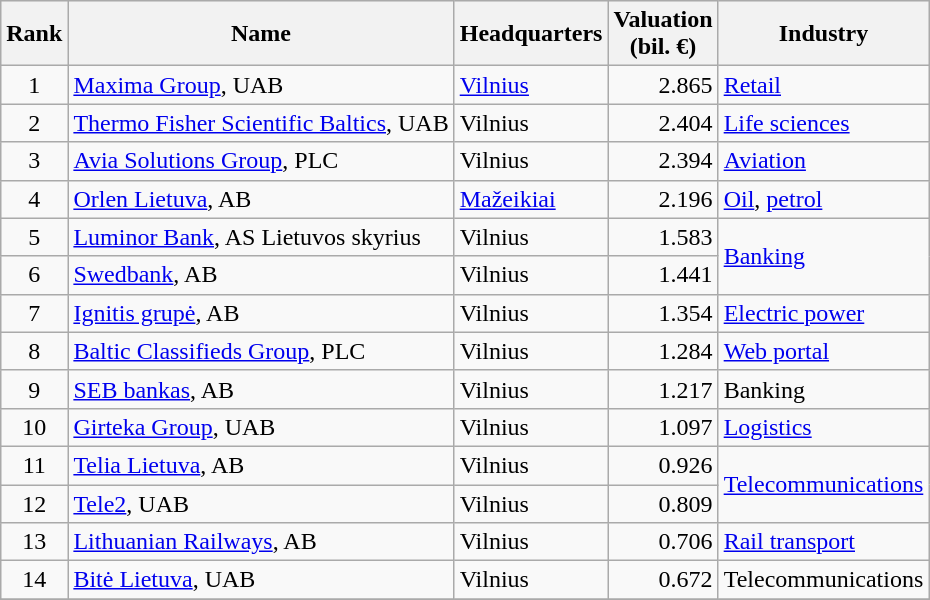<table class="wikitable sortable" style="text-align:right;">
<tr style="background:#efefef;">
<th style="text-align:center;">Rank</th>
<th style="text-align:center;">Name</th>
<th style="text-align:center;">Headquarters</th>
<th style="text-align:center;">Valuation<br>(bil. €)</th>
<th style="text-align:center;">Industry</th>
</tr>
<tr>
<td style="text-align:center;">1 </td>
<td style="text-align:left;"><a href='#'>Maxima Group</a>, UAB</td>
<td style="text-align:left;"><a href='#'>Vilnius</a></td>
<td>2.865 </td>
<td style="text-align:left;"><a href='#'>Retail</a></td>
</tr>
<tr>
<td style="text-align:center;">2 </td>
<td style="text-align:left;"><a href='#'>Thermo Fisher Scientific Baltics</a>, UAB</td>
<td style="text-align:left;">Vilnius</td>
<td>2.404 </td>
<td style="text-align:left;"><a href='#'>Life sciences</a></td>
</tr>
<tr>
<td style="text-align:center;">3 </td>
<td style="text-align:left;"><a href='#'>Avia Solutions Group</a>, PLC</td>
<td style="text-align:left;">Vilnius</td>
<td>2.394 </td>
<td style="text-align:left;"><a href='#'>Aviation</a></td>
</tr>
<tr>
<td style="text-align:center;">4 </td>
<td style="text-align:left;"><a href='#'>Orlen Lietuva</a>, AB</td>
<td style="text-align:left;"><a href='#'>Mažeikiai</a></td>
<td>2.196 </td>
<td style="text-align:left;"><a href='#'>Oil</a>, <a href='#'>petrol</a></td>
</tr>
<tr>
<td style="text-align:center;">5 </td>
<td style="text-align:left;"><a href='#'>Luminor Bank</a>, AS Lietuvos skyrius</td>
<td style="text-align:left;">Vilnius</td>
<td>1.583 </td>
<td style="text-align:left;" rowspan=2><a href='#'>Banking</a></td>
</tr>
<tr>
<td style="text-align:center;">6 </td>
<td style="text-align:left;"><a href='#'>Swedbank</a>, AB</td>
<td style="text-align:left;">Vilnius</td>
<td>1.441 </td>
</tr>
<tr>
<td style="text-align:center;">7 </td>
<td style="text-align:left;"><a href='#'>Ignitis grupė</a>, AB</td>
<td style="text-align:left;">Vilnius</td>
<td>1.354 </td>
<td style="text-align:left;"><a href='#'>Electric power</a></td>
</tr>
<tr>
<td style="text-align:center;">8 </td>
<td style="text-align:left;"><a href='#'>Baltic Classifieds Group</a>, PLC</td>
<td style="text-align:left;">Vilnius</td>
<td>1.284 </td>
<td style="text-align:left;"><a href='#'>Web portal</a></td>
</tr>
<tr>
<td style="text-align:center;">9 </td>
<td style="text-align:left;"><a href='#'>SEB bankas</a>, AB</td>
<td style="text-align:left;">Vilnius</td>
<td>1.217 </td>
<td style="text-align:left;">Banking</td>
</tr>
<tr>
<td style="text-align:center;">10 </td>
<td style="text-align:left;"><a href='#'>Girteka Group</a>, UAB</td>
<td style="text-align:left;">Vilnius</td>
<td>1.097 </td>
<td style="text-align:left;"><a href='#'>Logistics</a></td>
</tr>
<tr>
<td style="text-align:center;">11 </td>
<td style="text-align:left;"><a href='#'>Telia Lietuva</a>, AB</td>
<td style="text-align:left;">Vilnius</td>
<td>0.926 </td>
<td style="text-align:left;" rowspan=2><a href='#'>Telecommunications</a></td>
</tr>
<tr>
<td style="text-align:center;">12 </td>
<td style="text-align:left;"><a href='#'>Tele2</a>, UAB</td>
<td style="text-align:left;">Vilnius</td>
<td>0.809 </td>
</tr>
<tr>
<td style="text-align:center;">13 </td>
<td style="text-align:left;"><a href='#'>Lithuanian Railways</a>, AB</td>
<td style="text-align:left;">Vilnius</td>
<td>0.706 </td>
<td style="text-align:left;"><a href='#'>Rail transport</a></td>
</tr>
<tr>
<td style="text-align:center;">14 </td>
<td style="text-align:left;"><a href='#'>Bitė Lietuva</a>, UAB</td>
<td style="text-align:left;">Vilnius</td>
<td>0.672 </td>
<td style="text-align:left;">Telecommunications</td>
</tr>
<tr>
</tr>
</table>
